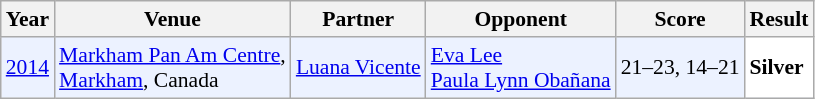<table class="sortable wikitable" style="font-size: 90%;">
<tr>
<th>Year</th>
<th>Venue</th>
<th>Partner</th>
<th>Opponent</th>
<th>Score</th>
<th>Result</th>
</tr>
<tr style="background:#ECF2FF">
<td align="center"><a href='#'>2014</a></td>
<td align="left"><a href='#'>Markham Pan Am Centre</a>,<br><a href='#'>Markham</a>, Canada</td>
<td align="left"> <a href='#'>Luana Vicente</a></td>
<td align="left"> <a href='#'>Eva Lee</a> <br>  <a href='#'>Paula Lynn Obañana</a></td>
<td align="left">21–23, 14–21</td>
<td style="text-align:left; background:white"> <strong>Silver</strong></td>
</tr>
</table>
